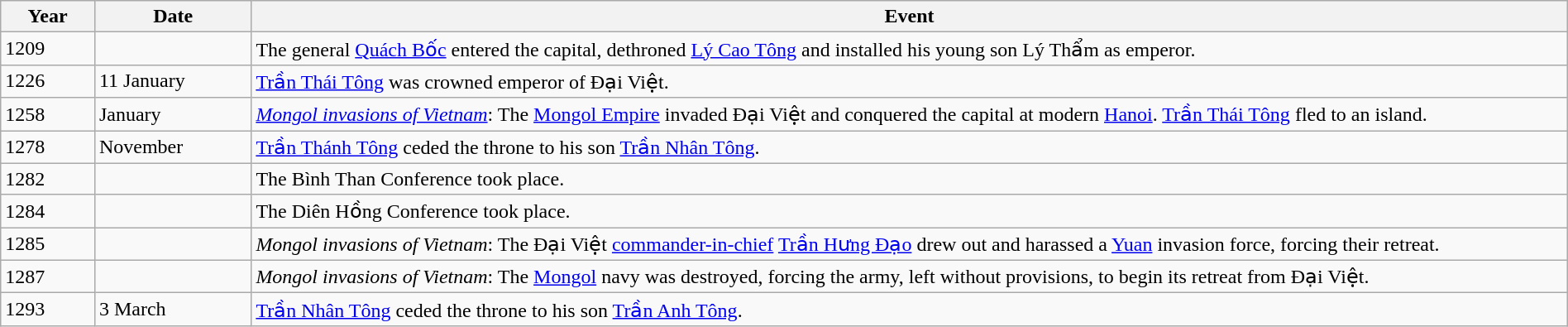<table class="wikitable" width="100%">
<tr>
<th style="width:6%">Year</th>
<th style="width:10%">Date</th>
<th>Event</th>
</tr>
<tr>
<td>1209</td>
<td></td>
<td>The general <a href='#'>Quách Bốc</a> entered the capital, dethroned <a href='#'>Lý Cao Tông</a> and installed his young son Lý Thẩm as emperor.</td>
</tr>
<tr>
<td>1226</td>
<td>11 January</td>
<td><a href='#'>Trần Thái Tông</a> was crowned emperor of Đại Việt.</td>
</tr>
<tr>
<td>1258</td>
<td>January</td>
<td><em><a href='#'>Mongol invasions of Vietnam</a></em>: The <a href='#'>Mongol Empire</a> invaded Đại Việt and conquered the capital at modern <a href='#'>Hanoi</a>. <a href='#'>Trần Thái Tông</a> fled to an island.</td>
</tr>
<tr>
<td>1278</td>
<td>November</td>
<td><a href='#'>Trần Thánh Tông</a> ceded the throne to his son <a href='#'>Trần Nhân Tông</a>.</td>
</tr>
<tr>
<td>1282</td>
<td></td>
<td>The Bình Than Conference took place.</td>
</tr>
<tr>
<td>1284</td>
<td></td>
<td>The Diên Hồng Conference took place.</td>
</tr>
<tr>
<td>1285</td>
<td></td>
<td><em>Mongol invasions of Vietnam</em>: The Đại Việt <a href='#'>commander-in-chief</a> <a href='#'>Trần Hưng Đạo</a> drew out and harassed a <a href='#'>Yuan</a> invasion force, forcing their retreat.</td>
</tr>
<tr>
<td>1287</td>
<td></td>
<td><em>Mongol invasions of Vietnam</em>: The <a href='#'>Mongol</a> navy was destroyed, forcing the army, left without provisions, to begin its retreat from Đại Việt.</td>
</tr>
<tr>
<td>1293</td>
<td>3 March</td>
<td><a href='#'>Trần Nhân Tông</a> ceded the throne to his son <a href='#'>Trần Anh Tông</a>.</td>
</tr>
</table>
